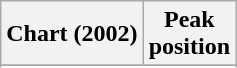<table class="wikitable sortable plainrowheaders">
<tr>
<th>Chart (2002)</th>
<th>Peak<br>position</th>
</tr>
<tr>
</tr>
<tr>
</tr>
</table>
